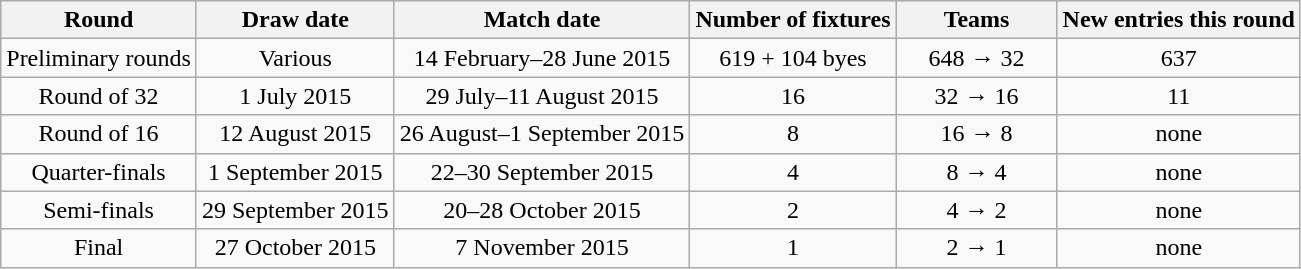<table class="wikitable" style="text-align:center">
<tr>
<th>Round</th>
<th>Draw date</th>
<th>Match date</th>
<th>Number of fixtures</th>
<th style="width:100px;">Teams</th>
<th>New entries this round</th>
</tr>
<tr>
<td>Preliminary rounds</td>
<td>Various</td>
<td>14 February–28 June 2015</td>
<td>619 + 104 byes</td>
<td>648 → 32</td>
<td>637</td>
</tr>
<tr>
<td>Round of 32</td>
<td>1 July 2015</td>
<td>29 July–11 August 2015</td>
<td>16</td>
<td>32 → 16</td>
<td>11</td>
</tr>
<tr>
<td>Round of 16</td>
<td>12 August 2015</td>
<td>26 August–1 September 2015</td>
<td>8</td>
<td>16 → 8</td>
<td>none</td>
</tr>
<tr>
<td>Quarter-finals</td>
<td>1 September 2015</td>
<td>22–30 September 2015</td>
<td>4</td>
<td>8 → 4</td>
<td>none</td>
</tr>
<tr>
<td>Semi-finals</td>
<td>29 September 2015</td>
<td>20–28 October 2015</td>
<td>2</td>
<td>4 → 2</td>
<td>none</td>
</tr>
<tr>
<td>Final</td>
<td>27 October 2015</td>
<td>7 November 2015</td>
<td>1</td>
<td>2 → 1</td>
<td>none</td>
</tr>
</table>
